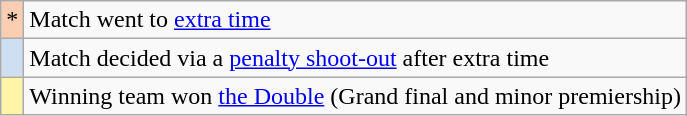<table class="wikitable">
<tr>
<td align=center style="background-color:#FBCEB1">*</td>
<td>Match went to <a href='#'>extra time</a></td>
</tr>
<tr>
<td align=center style="background-color:#cedff2"></td>
<td>Match decided via a <a href='#'>penalty shoot-out</a> after extra time</td>
</tr>
<tr>
<td align=center style="background-color:#fff4a7"></td>
<td>Winning team won <a href='#'>the Double</a> (Grand final and minor premiership)</td>
</tr>
</table>
